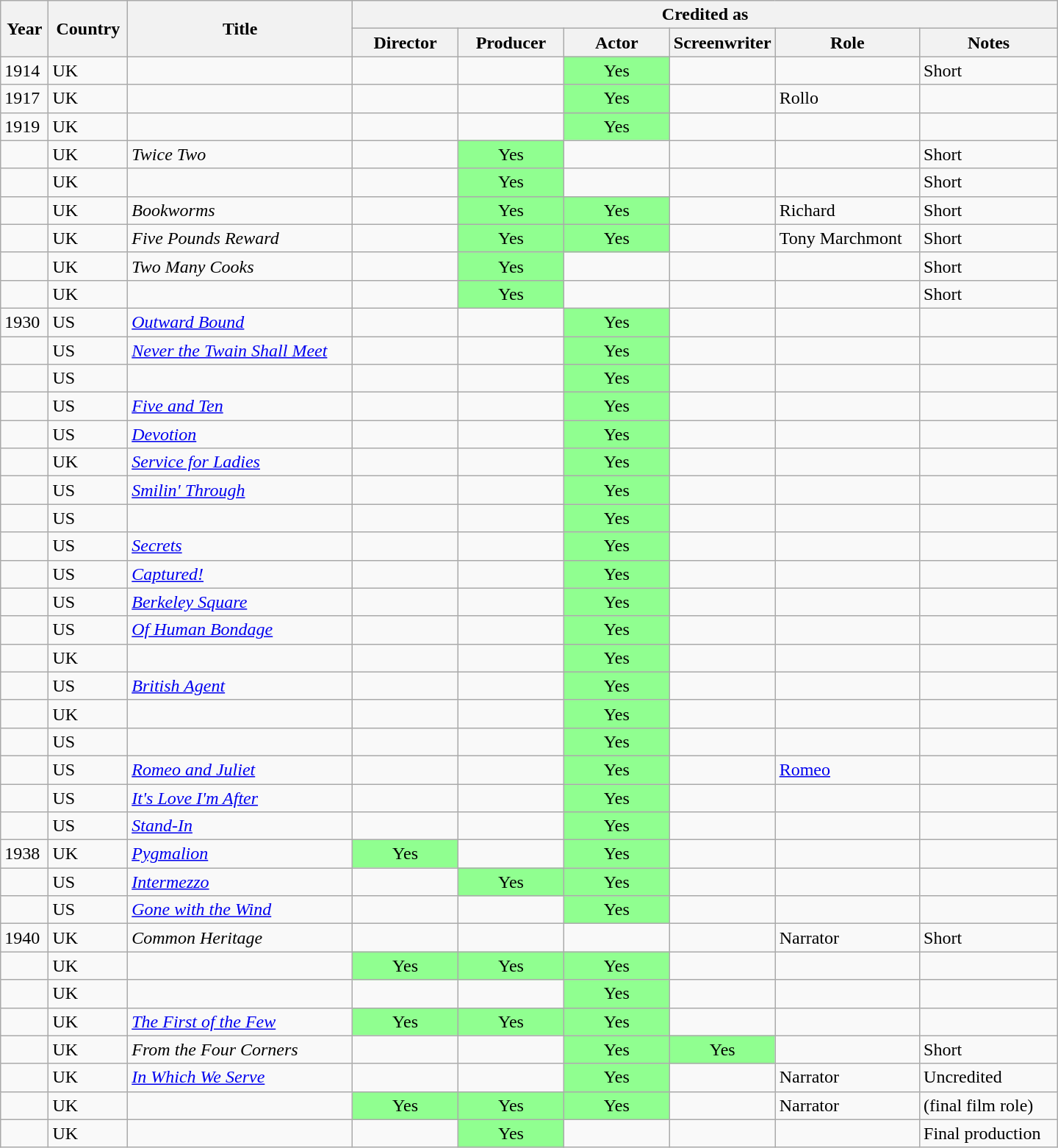<table class="wikitable sortable">
<tr>
<th rowspan=2>Year</th>
<th rowspan=2>Country</th>
<th rowspan=2>Title</th>
<th colspan=6>Credited as</th>
</tr>
<tr>
<th style="width:10%;">Director</th>
<th style="width:10%;">Producer</th>
<th style="width:10%;">Actor</th>
<th style="width:10%;">Screenwriter</th>
<th>Role</th>
<th>Notes</th>
</tr>
<tr>
<td>1914</td>
<td>UK</td>
<td><em></em></td>
<td></td>
<td></td>
<td style="text-align:center; background:#90ff90;">Yes</td>
<td></td>
<td></td>
<td>Short</td>
</tr>
<tr>
<td>1917</td>
<td>UK</td>
<td><em></em></td>
<td></td>
<td></td>
<td style="text-align:center; background:#90ff90;">Yes</td>
<td></td>
<td>Rollo</td>
<td></td>
</tr>
<tr>
<td>1919</td>
<td>UK</td>
<td><em></em></td>
<td></td>
<td></td>
<td style="text-align:center; background:#90ff90;">Yes</td>
<td></td>
<td></td>
<td></td>
</tr>
<tr>
<td></td>
<td>UK</td>
<td><em>Twice Two</em></td>
<td></td>
<td style="text-align:center; background:#90ff90;">Yes</td>
<td></td>
<td></td>
<td></td>
<td>Short</td>
</tr>
<tr>
<td></td>
<td>UK</td>
<td><em></em></td>
<td></td>
<td style="text-align:center; background:#90ff90;">Yes</td>
<td></td>
<td></td>
<td></td>
<td>Short</td>
</tr>
<tr>
<td></td>
<td>UK</td>
<td><em>Bookworms</em></td>
<td></td>
<td style="text-align:center; background:#90ff90;">Yes</td>
<td style="text-align:center; background:#90ff90;">Yes</td>
<td></td>
<td>Richard</td>
<td>Short</td>
</tr>
<tr>
<td></td>
<td>UK</td>
<td><em>Five Pounds Reward</em></td>
<td></td>
<td style="text-align:center; background:#90ff90;">Yes</td>
<td style="text-align:center; background:#90ff90;">Yes</td>
<td></td>
<td>Tony Marchmont</td>
<td>Short</td>
</tr>
<tr>
<td></td>
<td>UK</td>
<td><em>Two Many Cooks</em></td>
<td></td>
<td style="text-align:center; background:#90ff90;">Yes</td>
<td></td>
<td></td>
<td></td>
<td>Short</td>
</tr>
<tr>
<td></td>
<td>UK</td>
<td><em></em></td>
<td></td>
<td style="text-align:center; background:#90ff90;">Yes</td>
<td></td>
<td></td>
<td></td>
<td>Short</td>
</tr>
<tr>
<td>1930</td>
<td>US</td>
<td><em><a href='#'>Outward Bound</a></em></td>
<td></td>
<td></td>
<td style="text-align:center; background:#90ff90;">Yes</td>
<td></td>
<td></td>
<td></td>
</tr>
<tr>
<td></td>
<td>US</td>
<td><em><a href='#'>Never the Twain Shall Meet</a></em></td>
<td></td>
<td></td>
<td style="text-align:center; background:#90ff90;">Yes</td>
<td></td>
<td></td>
<td></td>
</tr>
<tr>
<td></td>
<td>US</td>
<td><em></em></td>
<td></td>
<td></td>
<td style="text-align:center; background:#90ff90;">Yes</td>
<td></td>
<td></td>
<td></td>
</tr>
<tr>
<td></td>
<td>US</td>
<td><em><a href='#'>Five and Ten</a></em></td>
<td></td>
<td></td>
<td style="text-align:center; background:#90ff90;">Yes</td>
<td></td>
<td></td>
<td></td>
</tr>
<tr>
<td></td>
<td>US</td>
<td><em><a href='#'>Devotion</a></em></td>
<td></td>
<td></td>
<td style="text-align:center; background:#90ff90;">Yes</td>
<td></td>
<td></td>
<td></td>
</tr>
<tr>
<td></td>
<td>UK</td>
<td><em><a href='#'>Service for Ladies</a></em></td>
<td></td>
<td></td>
<td style="text-align:center; background:#90ff90;">Yes</td>
<td></td>
<td></td>
<td></td>
</tr>
<tr>
<td></td>
<td>US</td>
<td><em><a href='#'>Smilin' Through</a></em></td>
<td></td>
<td></td>
<td style="text-align:center; background:#90ff90;">Yes</td>
<td></td>
<td></td>
<td></td>
</tr>
<tr>
<td></td>
<td>US</td>
<td><em></em></td>
<td></td>
<td></td>
<td style="text-align:center; background:#90ff90;">Yes</td>
<td></td>
<td></td>
<td></td>
</tr>
<tr>
<td></td>
<td>US</td>
<td><em><a href='#'>Secrets</a></em></td>
<td></td>
<td></td>
<td style="text-align:center; background:#90ff90;">Yes</td>
<td></td>
<td></td>
<td></td>
</tr>
<tr>
<td></td>
<td>US</td>
<td><em><a href='#'>Captured!</a></em></td>
<td></td>
<td></td>
<td style="text-align:center; background:#90ff90;">Yes</td>
<td></td>
<td></td>
<td></td>
</tr>
<tr>
<td></td>
<td>US</td>
<td><em><a href='#'>Berkeley Square</a></em></td>
<td></td>
<td></td>
<td style="text-align:center; background:#90ff90;">Yes</td>
<td></td>
<td></td>
<td></td>
</tr>
<tr>
<td></td>
<td>US</td>
<td><em><a href='#'>Of Human Bondage</a></em></td>
<td></td>
<td></td>
<td style="text-align:center; background:#90ff90;">Yes</td>
<td></td>
<td></td>
<td></td>
</tr>
<tr>
<td></td>
<td>UK</td>
<td><em></em></td>
<td></td>
<td></td>
<td style="text-align:center; background:#90ff90;">Yes</td>
<td></td>
<td></td>
<td></td>
</tr>
<tr>
<td></td>
<td>US</td>
<td><em><a href='#'>British Agent</a></em></td>
<td></td>
<td></td>
<td style="text-align:center; background:#90ff90;">Yes</td>
<td></td>
<td></td>
<td></td>
</tr>
<tr>
<td></td>
<td>UK</td>
<td><em></em></td>
<td></td>
<td></td>
<td style="text-align:center; background:#90ff90;">Yes</td>
<td></td>
<td></td>
<td></td>
</tr>
<tr>
<td></td>
<td>US</td>
<td><em></em></td>
<td></td>
<td></td>
<td style="text-align:center; background:#90ff90;">Yes</td>
<td></td>
<td></td>
<td></td>
</tr>
<tr>
<td></td>
<td>US</td>
<td><em><a href='#'>Romeo and Juliet</a></em></td>
<td></td>
<td></td>
<td style="text-align:center; background:#90ff90;">Yes</td>
<td></td>
<td><a href='#'>Romeo</a></td>
<td></td>
</tr>
<tr>
<td></td>
<td>US</td>
<td><em><a href='#'>It's Love I'm After</a></em></td>
<td></td>
<td></td>
<td style="text-align:center; background:#90ff90;">Yes</td>
<td></td>
<td></td>
<td></td>
</tr>
<tr>
<td></td>
<td>US</td>
<td><em><a href='#'>Stand-In</a></em></td>
<td></td>
<td></td>
<td style="text-align:center; background:#90ff90;">Yes</td>
<td></td>
<td></td>
<td></td>
</tr>
<tr>
<td>1938</td>
<td>UK</td>
<td><em><a href='#'>Pygmalion</a></em></td>
<td style="text-align:center; background:#90ff90;">Yes</td>
<td></td>
<td style="text-align:center; background:#90ff90;">Yes</td>
<td></td>
<td></td>
<td></td>
</tr>
<tr>
<td></td>
<td>US</td>
<td><em><a href='#'>Intermezzo</a></em></td>
<td></td>
<td style="text-align:center; background:#90ff90;">Yes</td>
<td style="text-align:center; background:#90ff90;">Yes</td>
<td></td>
<td></td>
<td></td>
</tr>
<tr>
<td></td>
<td>US</td>
<td><em><a href='#'>Gone with the Wind</a></em></td>
<td></td>
<td></td>
<td style="text-align:center; background:#90ff90;">Yes</td>
<td></td>
<td></td>
<td></td>
</tr>
<tr>
<td>1940</td>
<td>UK</td>
<td><em>Common Heritage</em></td>
<td></td>
<td></td>
<td></td>
<td></td>
<td>Narrator</td>
<td>Short</td>
</tr>
<tr>
<td></td>
<td>UK</td>
<td><em></em></td>
<td style="text-align:center; background:#90ff90;">Yes</td>
<td style="text-align:center; background:#90ff90;">Yes</td>
<td style="text-align:center; background:#90ff90;">Yes</td>
<td></td>
<td></td>
<td></td>
</tr>
<tr>
<td></td>
<td>UK</td>
<td><em></em></td>
<td></td>
<td></td>
<td style="text-align:center; background:#90ff90;">Yes</td>
<td></td>
<td></td>
<td></td>
</tr>
<tr>
<td></td>
<td>UK</td>
<td><em><a href='#'>The First of the Few</a></em></td>
<td style="text-align:center; background:#90ff90;">Yes</td>
<td style="text-align:center; background:#90ff90;">Yes</td>
<td style="text-align:center; background:#90ff90;">Yes</td>
<td></td>
<td></td>
<td></td>
</tr>
<tr>
<td></td>
<td>UK</td>
<td><em>From the Four Corners</em></td>
<td></td>
<td></td>
<td style="text-align:center; background:#90ff90;">Yes</td>
<td style="text-align:center; background:#90ff90;">Yes</td>
<td></td>
<td>Short</td>
</tr>
<tr>
<td></td>
<td>UK</td>
<td><em><a href='#'>In Which We Serve</a></em></td>
<td></td>
<td></td>
<td style="text-align:center; background:#90ff90;">Yes</td>
<td></td>
<td>Narrator</td>
<td>Uncredited</td>
</tr>
<tr>
<td></td>
<td>UK</td>
<td><em></em></td>
<td style="text-align:center; background:#90ff90;">Yes</td>
<td style="text-align:center; background:#90ff90;">Yes</td>
<td style="text-align:center; background:#90ff90;">Yes</td>
<td></td>
<td>Narrator</td>
<td>(final film role)</td>
</tr>
<tr>
<td></td>
<td>UK</td>
<td><em></em></td>
<td></td>
<td style="text-align:center; background:#90ff90;">Yes</td>
<td></td>
<td></td>
<td></td>
<td>Final production</td>
</tr>
</table>
